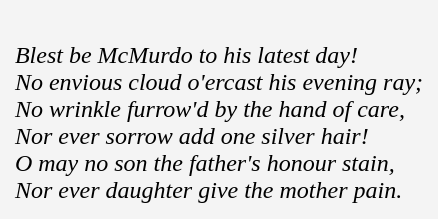<table cellpadding=10 border="0" align=center>
<tr>
<td bgcolor=#f4f4f4><br><em>Blest be McMurdo to his latest day!</em><br> 
<em>No envious cloud o'ercast his evening ray;</em><br>
<em>No wrinkle furrow'd by the hand of care,</em><br>
<em>Nor ever sorrow add one silver hair!</em><br>
<em>O may no son the father's honour stain,</em><br>
<em>Nor ever daughter give the mother pain.</em><br></td>
</tr>
</table>
